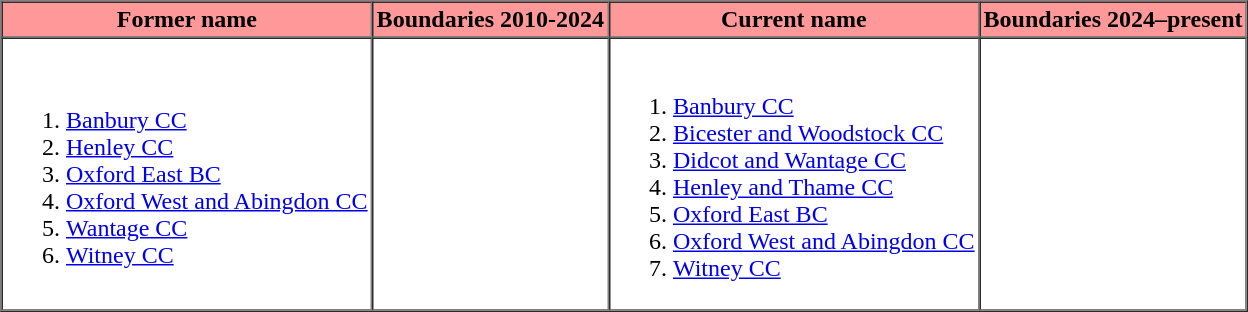<table border=1 cellpadding="2" cellspacing="0">
<tr>
<th bgcolor="#ff9999">Former name</th>
<th bgcolor="#ff9999">Boundaries 2010-2024</th>
<th bgcolor="#ff9999">Current name</th>
<th bgcolor="#ff9999">Boundaries 2024–present</th>
</tr>
<tr>
<td><br><ol><li><a href='#'>Banbury CC</a></li><li><a href='#'>Henley CC</a></li><li><a href='#'>Oxford East BC</a></li><li><a href='#'>Oxford West and Abingdon CC</a></li><li><a href='#'>Wantage CC</a></li><li><a href='#'>Witney CC</a></li></ol></td>
<td></td>
<td><br><ol><li><a href='#'>Banbury CC</a></li><li><a href='#'>Bicester and Woodstock CC</a></li><li><a href='#'>Didcot and Wantage CC</a></li><li><a href='#'>Henley and Thame CC</a></li><li><a href='#'>Oxford East BC</a></li><li><a href='#'>Oxford West and Abingdon CC</a></li><li><a href='#'>Witney CC</a></li></ol></td>
<td></td>
</tr>
<tr>
</tr>
</table>
